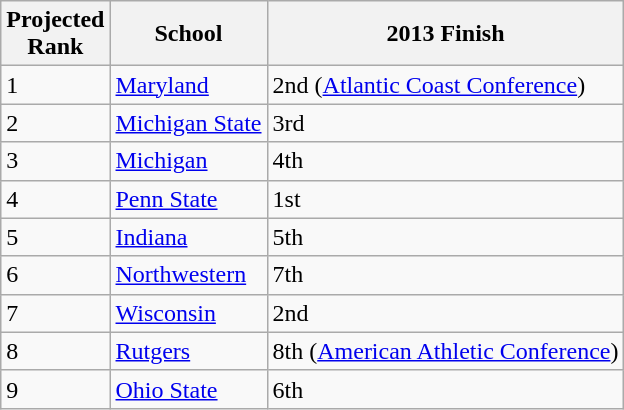<table class="wikitable sortable" style="text-align: left;">
<tr>
<th>Projected<br>Rank</th>
<th>School</th>
<th>2013 Finish</th>
</tr>
<tr>
<td>1</td>
<td><a href='#'>Maryland</a></td>
<td>2nd (<a href='#'>Atlantic Coast Conference</a>)</td>
</tr>
<tr>
<td>2</td>
<td><a href='#'>Michigan State</a></td>
<td>3rd</td>
</tr>
<tr>
<td>3</td>
<td><a href='#'>Michigan</a></td>
<td>4th</td>
</tr>
<tr>
<td>4</td>
<td><a href='#'>Penn State</a></td>
<td>1st</td>
</tr>
<tr>
<td>5</td>
<td><a href='#'>Indiana</a></td>
<td>5th</td>
</tr>
<tr>
<td>6</td>
<td><a href='#'>Northwestern</a></td>
<td>7th</td>
</tr>
<tr>
<td>7</td>
<td><a href='#'>Wisconsin</a></td>
<td>2nd</td>
</tr>
<tr>
<td>8</td>
<td><a href='#'>Rutgers</a></td>
<td>8th (<a href='#'>American Athletic Conference</a>)</td>
</tr>
<tr>
<td>9</td>
<td><a href='#'>Ohio State</a></td>
<td>6th</td>
</tr>
</table>
